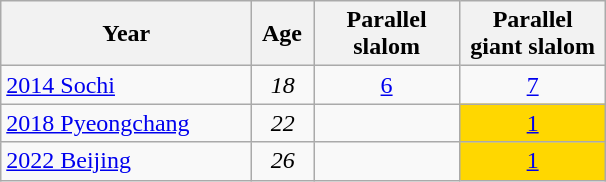<table class=wikitable style="text-align:center">
<tr>
<th style="width:160px;">Year</th>
<th> Age </th>
<th style="width:90px;">Parallel<br>slalom</th>
<th style="width:90px;">Parallel<br>giant slalom</th>
</tr>
<tr>
<td align=left> <a href='#'>2014 Sochi</a></td>
<td><em>18</em></td>
<td><a href='#'>6</a></td>
<td><a href='#'>7</a></td>
</tr>
<tr>
<td align=left> <a href='#'>2018 Pyeongchang</a></td>
<td><em>22</em></td>
<td></td>
<td bgcolor="gold"><a href='#'>1</a></td>
</tr>
<tr>
<td align=left> <a href='#'>2022 Beijing</a></td>
<td><em>26</em></td>
<td></td>
<td bgcolor="gold"><a href='#'>1</a></td>
</tr>
</table>
